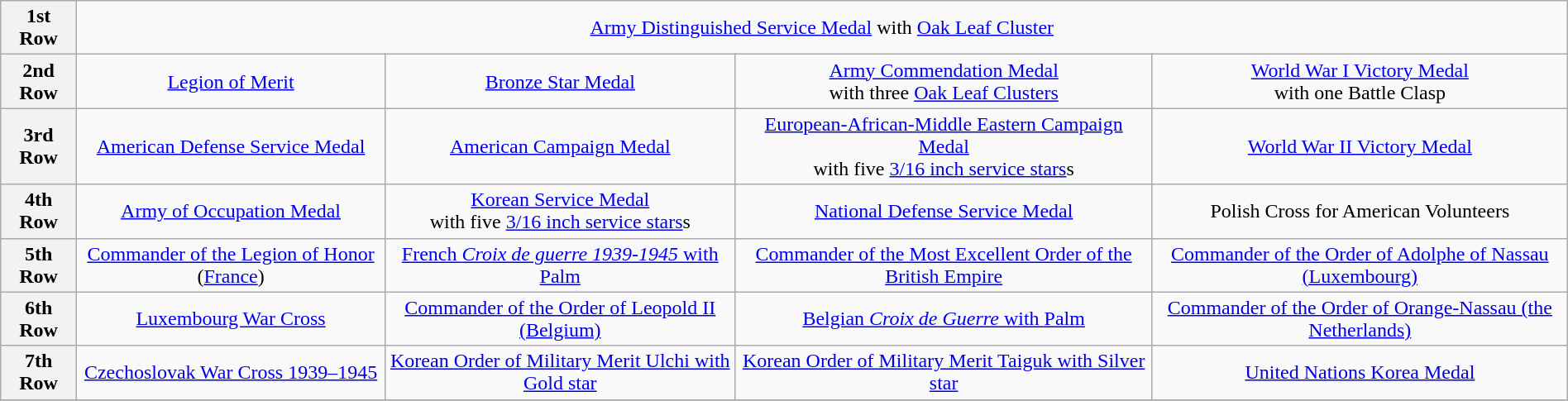<table class="wikitable" style="margin:1em auto; text-align:center;">
<tr>
<th>1st Row</th>
<td colspan="14"><a href='#'>Army Distinguished Service Medal</a> with <a href='#'>Oak Leaf Cluster</a></td>
</tr>
<tr>
<th>2nd Row</th>
<td colspan="4"><a href='#'>Legion of Merit</a></td>
<td colspan="4"><a href='#'>Bronze Star Medal</a></td>
<td colspan="4"><a href='#'>Army Commendation Medal</a> <br>with three <a href='#'>Oak Leaf Clusters</a></td>
<td colspan="4"><a href='#'>World War I Victory Medal</a><br> with one Battle Clasp</td>
</tr>
<tr>
<th>3rd Row</th>
<td colspan="4"><a href='#'>American Defense Service Medal</a></td>
<td colspan="4"><a href='#'>American Campaign Medal</a></td>
<td colspan="4"><a href='#'>European-African-Middle Eastern Campaign Medal</a><br> with five <a href='#'>3/16 inch service stars</a>s</td>
<td colspan="4"><a href='#'>World War II Victory Medal</a></td>
</tr>
<tr>
<th>4th Row</th>
<td colspan="4"><a href='#'>Army of Occupation Medal</a></td>
<td colspan="4"><a href='#'>Korean Service Medal</a><br> with five <a href='#'>3/16 inch service stars</a>s</td>
<td colspan="4"><a href='#'>National Defense Service Medal</a></td>
<td colspan="4">Polish Cross for American Volunteers</td>
</tr>
<tr>
<th>5th Row</th>
<td colspan="4"><a href='#'>Commander of the Legion of Honor</a> (<a href='#'>France</a>)</td>
<td colspan="4"><a href='#'>French <em>Croix de guerre 1939-1945</em> with Palm</a></td>
<td colspan="4"><a href='#'>Commander of the Most Excellent Order of the British Empire</a></td>
<td colspan="4"><a href='#'>Commander of the Order of Adolphe of Nassau (Luxembourg)</a></td>
</tr>
<tr>
<th>6th Row</th>
<td colspan="4"><a href='#'>Luxembourg War Cross</a></td>
<td colspan="4"><a href='#'>Commander of the Order of Leopold II (Belgium)</a></td>
<td colspan="4"><a href='#'>Belgian <em>Croix de Guerre</em> with Palm</a></td>
<td colspan="4"><a href='#'>Commander of the Order of Orange-Nassau (the Netherlands)</a></td>
</tr>
<tr>
<th>7th Row</th>
<td colspan="4"><a href='#'>Czechoslovak War Cross 1939–1945</a></td>
<td colspan="4"><a href='#'>Korean Order of Military Merit Ulchi with Gold star</a></td>
<td colspan="4"><a href='#'>Korean Order of Military Merit Taiguk with Silver star</a></td>
<td colspan="4"><a href='#'>United Nations Korea Medal</a></td>
</tr>
<tr>
</tr>
</table>
